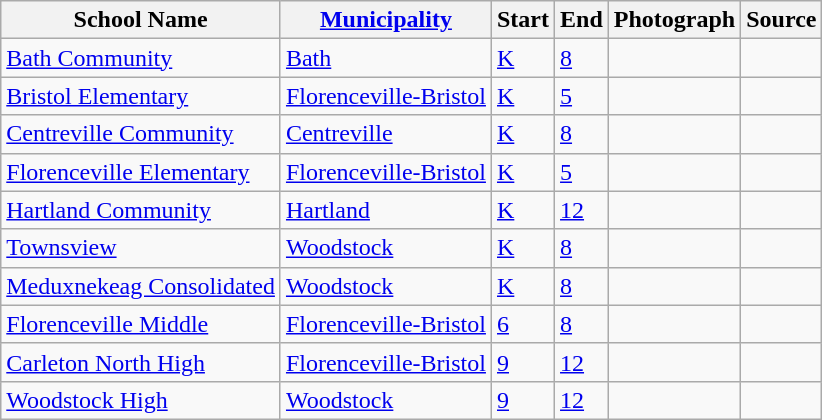<table class="wikitable sortable">
<tr>
<th>School Name</th>
<th><a href='#'>Municipality</a></th>
<th>Start</th>
<th>End</th>
<th>Photograph</th>
<th>Source</th>
</tr>
<tr>
<td><a href='#'>Bath Community</a></td>
<td><a href='#'>Bath</a></td>
<td><a href='#'>K</a></td>
<td><a href='#'>8</a></td>
<td></td>
<td></td>
</tr>
<tr>
<td><a href='#'>Bristol Elementary</a></td>
<td><a href='#'>Florenceville-Bristol</a></td>
<td><a href='#'>K</a></td>
<td><a href='#'>5</a></td>
<td></td>
<td></td>
</tr>
<tr>
<td><a href='#'>Centreville Community</a></td>
<td><a href='#'>Centreville</a></td>
<td><a href='#'>K</a></td>
<td><a href='#'>8</a></td>
<td></td>
<td></td>
</tr>
<tr>
<td><a href='#'>Florenceville Elementary</a></td>
<td><a href='#'>Florenceville-Bristol</a></td>
<td><a href='#'>K</a></td>
<td><a href='#'>5</a></td>
<td></td>
<td></td>
</tr>
<tr>
<td><a href='#'>Hartland Community</a></td>
<td><a href='#'>Hartland</a></td>
<td><a href='#'>K</a></td>
<td><a href='#'>12</a></td>
<td></td>
<td></td>
</tr>
<tr>
<td><a href='#'>Townsview</a></td>
<td><a href='#'>Woodstock</a></td>
<td><a href='#'>K</a></td>
<td><a href='#'>8</a></td>
<td></td>
<td></td>
</tr>
<tr>
<td><a href='#'>Meduxnekeag Consolidated</a></td>
<td><a href='#'>Woodstock</a></td>
<td><a href='#'>K</a></td>
<td><a href='#'>8</a></td>
<td></td>
<td></td>
</tr>
<tr>
<td><a href='#'>Florenceville Middle</a></td>
<td><a href='#'>Florenceville-Bristol</a></td>
<td><a href='#'>6</a></td>
<td><a href='#'>8</a></td>
<td></td>
<td></td>
</tr>
<tr>
<td><a href='#'>Carleton North High</a></td>
<td><a href='#'>Florenceville-Bristol</a></td>
<td><a href='#'>9</a></td>
<td><a href='#'>12</a></td>
<td></td>
<td></td>
</tr>
<tr>
<td><a href='#'>Woodstock High</a></td>
<td><a href='#'>Woodstock</a></td>
<td><a href='#'>9</a></td>
<td><a href='#'>12</a></td>
<td></td>
<td></td>
</tr>
</table>
